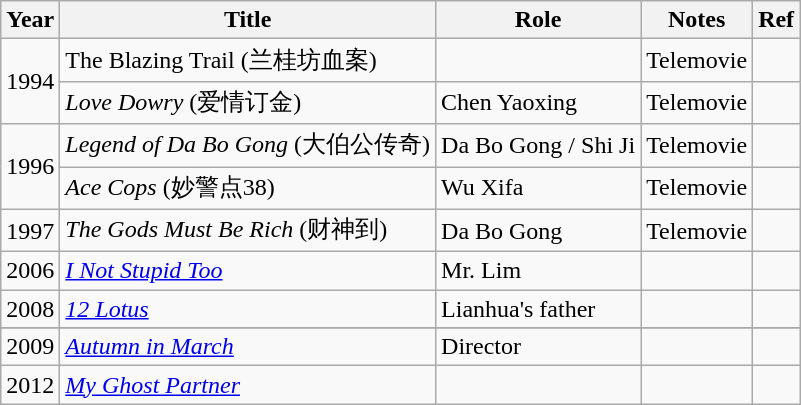<table class="wikitable sortable">
<tr>
<th>Year</th>
<th>Title</th>
<th>Role</th>
<th class="unsortable">Notes</th>
<th class="unsortable">Ref</th>
</tr>
<tr>
<td rowspan="2">1994</td>
<td>The Blazing Trail (兰桂坊血案)</td>
<td></td>
<td>Telemovie</td>
<td></td>
</tr>
<tr>
<td><em>Love Dowry</em> (爱情订金)</td>
<td>Chen Yaoxing</td>
<td>Telemovie</td>
<td></td>
</tr>
<tr>
<td rowspan="2">1996</td>
<td><em>Legend of Da Bo Gong</em> (大伯公传奇)</td>
<td>Da Bo Gong / Shi Ji</td>
<td>Telemovie</td>
<td></td>
</tr>
<tr>
<td><em>Ace Cops</em> (妙警点38)</td>
<td>Wu Xifa</td>
<td>Telemovie</td>
<td></td>
</tr>
<tr>
<td>1997</td>
<td><em>The Gods Must Be Rich</em> (财神到)</td>
<td>Da Bo Gong</td>
<td>Telemovie</td>
<td></td>
</tr>
<tr>
<td>2006</td>
<td><em><a href='#'>I Not Stupid Too</a></em></td>
<td>Mr. Lim</td>
<td></td>
<td></td>
</tr>
<tr>
<td>2008</td>
<td><em><a href='#'>12 Lotus</a></em></td>
<td>Lianhua's father</td>
<td></td>
<td></td>
</tr>
<tr>
</tr>
<tr>
<td>2009</td>
<td><em><a href='#'>Autumn in March</a></em></td>
<td>Director</td>
<td></td>
<td></td>
</tr>
<tr>
<td>2012</td>
<td><em><a href='#'>My Ghost Partner</a></em></td>
<td></td>
<td></td>
<td></td>
</tr>
</table>
